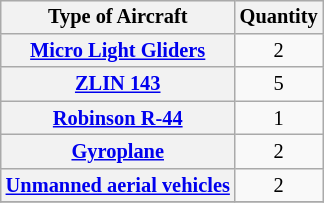<table style="text-align:center; float: left; font-size:85%; margin-right: 2em;" align="left" class="wikitable">
<tr>
<th>Type of Aircraft</th>
<th>Quantity</th>
</tr>
<tr>
<th><a href='#'>Micro Light Gliders</a></th>
<td>2</td>
</tr>
<tr>
<th><a href='#'>ZLIN 143</a></th>
<td>5</td>
</tr>
<tr>
<th><a href='#'>Robinson R-44</a></th>
<td>1</td>
</tr>
<tr>
<th><a href='#'>Gyroplane</a></th>
<td>2</td>
</tr>
<tr>
<th><a href='#'>Unmanned aerial vehicles</a></th>
<td>2</td>
</tr>
<tr>
</tr>
</table>
